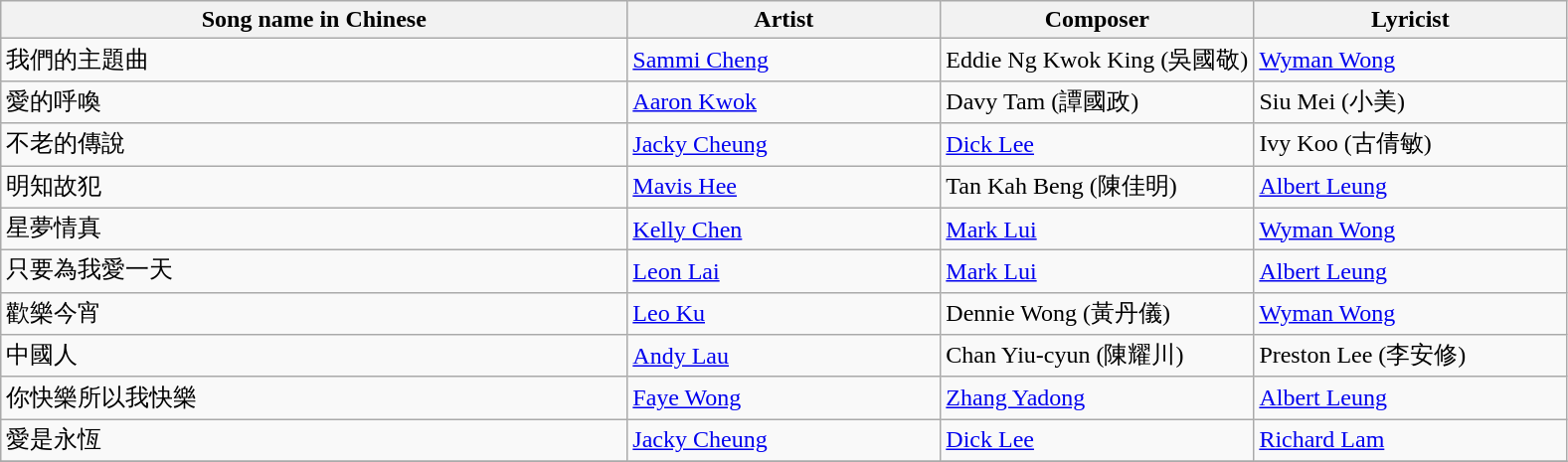<table class="wikitable">
<tr>
<th width=40%>Song name in Chinese</th>
<th width=20%>Artist</th>
<th width=20%>Composer</th>
<th width=20%>Lyricist</th>
</tr>
<tr>
<td>我們的主題曲</td>
<td><a href='#'>Sammi Cheng</a></td>
<td>Eddie Ng Kwok King (吳國敬)</td>
<td><a href='#'>Wyman Wong</a></td>
</tr>
<tr>
<td>愛的呼喚</td>
<td><a href='#'>Aaron Kwok</a></td>
<td>Davy Tam (譚國政)</td>
<td>Siu Mei (小美)</td>
</tr>
<tr>
<td>不老的傳說</td>
<td><a href='#'>Jacky Cheung</a></td>
<td><a href='#'>Dick Lee</a></td>
<td>Ivy Koo (古倩敏)</td>
</tr>
<tr>
<td>明知故犯</td>
<td><a href='#'>Mavis Hee</a></td>
<td>Tan Kah Beng (陳佳明)</td>
<td><a href='#'>Albert Leung</a></td>
</tr>
<tr>
<td>星夢情真</td>
<td><a href='#'>Kelly Chen</a></td>
<td><a href='#'>Mark Lui</a></td>
<td><a href='#'>Wyman Wong</a></td>
</tr>
<tr>
<td>只要為我愛一天</td>
<td><a href='#'>Leon Lai</a></td>
<td><a href='#'>Mark Lui</a></td>
<td><a href='#'>Albert Leung</a></td>
</tr>
<tr>
<td>歡樂今宵</td>
<td><a href='#'>Leo Ku</a></td>
<td>Dennie Wong (黃丹儀)</td>
<td><a href='#'>Wyman Wong</a></td>
</tr>
<tr>
<td>中國人</td>
<td><a href='#'>Andy Lau</a></td>
<td>Chan Yiu-cyun (陳耀川)</td>
<td>Preston Lee (李安修)</td>
</tr>
<tr>
<td>你快樂所以我快樂</td>
<td><a href='#'>Faye Wong</a></td>
<td><a href='#'>Zhang Yadong</a></td>
<td><a href='#'>Albert Leung</a></td>
</tr>
<tr>
<td>愛是永恆</td>
<td><a href='#'>Jacky Cheung</a></td>
<td><a href='#'>Dick Lee</a></td>
<td><a href='#'>Richard Lam</a></td>
</tr>
<tr>
</tr>
</table>
